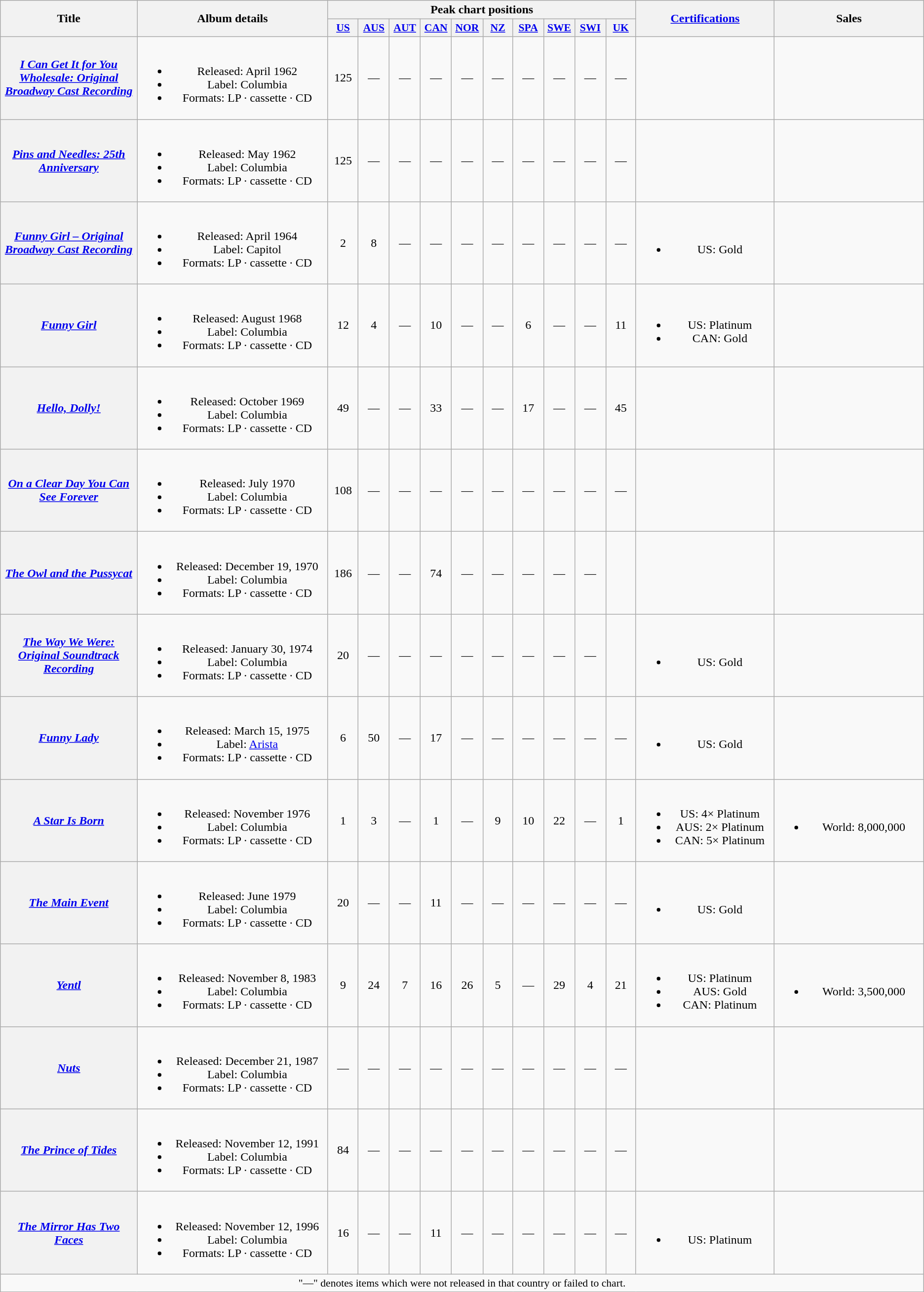<table class="wikitable plainrowheaders" style="text-align:center;" border="1">
<tr>
<th scope="col" rowspan="2" style="width:12em;">Title</th>
<th scope="col" rowspan="2" style="width:17em;">Album details</th>
<th scope="col" colspan="10">Peak chart positions</th>
<th scope="col" rowspan="2" style="width:12em;"><a href='#'>Certifications</a></th>
<th scope="col" rowspan="2" style="width:13em;">Sales</th>
</tr>
<tr>
<th scope="col" style="width:2.5em;font-size:90%;"><a href='#'>US</a><br></th>
<th scope="col" style="width:2.5em;font-size:90%;"><a href='#'>AUS</a><br></th>
<th scope="col" style="width:2.5em;font-size:90%;"><a href='#'>AUT</a><br></th>
<th scope="col" style="width:2.5em;font-size:90%;"><a href='#'>CAN</a><br></th>
<th scope="col" style="width:2.5em;font-size:90%;"><a href='#'>NOR</a><br></th>
<th scope="col" style="width:2.5em;font-size:90%;"><a href='#'>NZ</a><br></th>
<th scope="col" style="width:2.5em;font-size:90%;"><a href='#'>SPA</a><br></th>
<th scope="col" style="width:2.5em;font-size:90%;"><a href='#'>SWE</a><br></th>
<th scope="col" style="width:2.5em;font-size:90%;"><a href='#'>SWI</a><br></th>
<th scope="col" style="width:2.5em;font-size:90%;"><a href='#'>UK</a><br></th>
</tr>
<tr>
<th scope="row"><em><a href='#'>I Can Get It for You Wholesale: Original Broadway Cast Recording</a></em></th>
<td><br><ul><li>Released: April 1962</li><li>Label: Columbia</li><li>Formats: LP · cassette · CD</li></ul></td>
<td>125</td>
<td>—</td>
<td>—</td>
<td>—</td>
<td>—</td>
<td>—</td>
<td>—</td>
<td>—</td>
<td>—</td>
<td>—</td>
<td></td>
<td></td>
</tr>
<tr>
<th scope="row"><em><a href='#'>Pins and Needles: 25th Anniversary</a></em></th>
<td><br><ul><li>Released: May 1962</li><li>Label: Columbia</li><li>Formats: LP · cassette · CD</li></ul></td>
<td>125</td>
<td>—</td>
<td>—</td>
<td>—</td>
<td>—</td>
<td>—</td>
<td>—</td>
<td>—</td>
<td>—</td>
<td>—</td>
<td></td>
<td></td>
</tr>
<tr>
<th scope="row"><em><a href='#'>Funny Girl – Original Broadway Cast Recording</a></em></th>
<td><br><ul><li>Released: April 1964</li><li>Label: Capitol</li><li>Formats: LP · cassette · CD</li></ul></td>
<td>2</td>
<td>8</td>
<td>—</td>
<td>—</td>
<td>—</td>
<td>—</td>
<td>—</td>
<td>—</td>
<td>—</td>
<td>—</td>
<td><br><ul><li>US: Gold</li></ul></td>
<td></td>
</tr>
<tr>
<th scope="row"><em><a href='#'>Funny Girl</a></em></th>
<td><br><ul><li>Released: August 1968</li><li>Label: Columbia</li><li>Formats: LP · cassette · CD</li></ul></td>
<td>12</td>
<td>4</td>
<td>—</td>
<td>10</td>
<td>—</td>
<td>—</td>
<td>6</td>
<td>—</td>
<td>—</td>
<td>11</td>
<td><br><ul><li>US: Platinum</li><li>CAN: Gold</li></ul></td>
<td></td>
</tr>
<tr>
<th scope="row"><em><a href='#'>Hello, Dolly!</a></em></th>
<td><br><ul><li>Released: October 1969</li><li>Label: Columbia</li><li>Formats: LP · cassette · CD</li></ul></td>
<td>49</td>
<td>—</td>
<td>—</td>
<td>33</td>
<td>—</td>
<td>—</td>
<td>17</td>
<td>—</td>
<td>—</td>
<td>45</td>
<td></td>
<td></td>
</tr>
<tr>
<th scope="row"><em><a href='#'>On a Clear Day You Can See Forever</a></em></th>
<td><br><ul><li>Released: July 1970</li><li>Label: Columbia</li><li>Formats: LP · cassette · CD</li></ul></td>
<td>108</td>
<td>—</td>
<td>—</td>
<td>—</td>
<td>—</td>
<td>—</td>
<td>—</td>
<td>—</td>
<td>—</td>
<td>—</td>
<td></td>
<td></td>
</tr>
<tr>
<th scope="row"><em><a href='#'>The Owl and the Pussycat</a></em></th>
<td><br><ul><li>Released: December 19, 1970</li><li>Label: Columbia</li><li>Formats: LP · cassette · CD</li></ul></td>
<td>186</td>
<td>—</td>
<td>—</td>
<td>74</td>
<td>—</td>
<td>—</td>
<td>—</td>
<td>—</td>
<td>—</td>
<td></td>
<td></td>
<td></td>
</tr>
<tr>
<th scope="row"><em><a href='#'>The Way We Were: Original Soundtrack Recording</a></em></th>
<td><br><ul><li>Released: January 30, 1974</li><li>Label: Columbia</li><li>Formats: LP · cassette · CD</li></ul></td>
<td>20</td>
<td>—</td>
<td>—</td>
<td>—</td>
<td>—</td>
<td>—</td>
<td>—</td>
<td>—</td>
<td>—</td>
<td></td>
<td><br><ul><li>US: Gold</li></ul></td>
<td></td>
</tr>
<tr>
<th scope="row"><em><a href='#'>Funny Lady</a></em></th>
<td><br><ul><li>Released: March 15, 1975</li><li>Label: <a href='#'>Arista</a></li><li>Formats: LP · cassette · CD</li></ul></td>
<td>6</td>
<td>50</td>
<td>—</td>
<td>17</td>
<td>—</td>
<td>—</td>
<td>—</td>
<td>—</td>
<td>—</td>
<td>—</td>
<td><br><ul><li>US: Gold</li></ul></td>
<td></td>
</tr>
<tr>
<th scope="row"><em><a href='#'>A Star Is Born</a></em></th>
<td><br><ul><li>Released: November 1976</li><li>Label: Columbia</li><li>Formats: LP · cassette · CD</li></ul></td>
<td>1</td>
<td>3</td>
<td>—</td>
<td>1</td>
<td>—</td>
<td>9</td>
<td>10</td>
<td>22</td>
<td>—</td>
<td>1</td>
<td><br><ul><li>US: 4× Platinum</li><li>AUS: 2× Platinum</li><li>CAN: 5× Platinum</li></ul></td>
<td><br><ul><li>World: 8,000,000</li></ul></td>
</tr>
<tr>
<th scope="row"><em><a href='#'>The Main Event</a></em></th>
<td><br><ul><li>Released: June 1979</li><li>Label: Columbia</li><li>Formats: LP · cassette · CD</li></ul></td>
<td>20</td>
<td>—</td>
<td>—</td>
<td>11</td>
<td>—</td>
<td>—</td>
<td>—</td>
<td>—</td>
<td>—</td>
<td>—</td>
<td><br><ul><li>US: Gold</li></ul></td>
<td></td>
</tr>
<tr>
<th scope="row"><em><a href='#'>Yentl</a></em></th>
<td><br><ul><li>Released: November 8, 1983</li><li>Label: Columbia</li><li>Formats: LP · cassette · CD</li></ul></td>
<td>9</td>
<td>24</td>
<td>7</td>
<td>16</td>
<td>26</td>
<td>5</td>
<td>—</td>
<td>29</td>
<td>4</td>
<td>21</td>
<td><br><ul><li>US: Platinum</li><li>AUS: Gold</li><li>CAN: Platinum</li></ul></td>
<td><br><ul><li>World: 3,500,000</li></ul></td>
</tr>
<tr>
<th scope="row"><em><a href='#'>Nuts</a></em></th>
<td><br><ul><li>Released: December 21, 1987</li><li>Label: Columbia</li><li>Formats: LP · cassette · CD</li></ul></td>
<td>—</td>
<td>—</td>
<td>—</td>
<td>—</td>
<td>—</td>
<td>—</td>
<td>—</td>
<td>—</td>
<td>—</td>
<td>—</td>
<td></td>
<td></td>
</tr>
<tr>
<th scope="row"><em><a href='#'>The Prince of Tides</a></em></th>
<td><br><ul><li>Released: November 12, 1991</li><li>Label: Columbia</li><li>Formats: LP · cassette · CD</li></ul></td>
<td>84</td>
<td>—</td>
<td>—</td>
<td>—</td>
<td>—</td>
<td>—</td>
<td>—</td>
<td>—</td>
<td>—</td>
<td>—</td>
<td></td>
<td></td>
</tr>
<tr>
<th scope="row"><em><a href='#'>The Mirror Has Two Faces</a></em></th>
<td><br><ul><li>Released: November 12, 1996</li><li>Label: Columbia</li><li>Formats: LP · cassette · CD</li></ul></td>
<td>16</td>
<td>—</td>
<td>—</td>
<td>11</td>
<td>—</td>
<td>—</td>
<td>—</td>
<td>—</td>
<td>—</td>
<td>—</td>
<td><br><ul><li>US: Platinum</li></ul></td>
<td></td>
</tr>
<tr>
<td colspan="14" style="font-size:90%;">"—" denotes items which were not released in that country or failed to chart.</td>
</tr>
</table>
